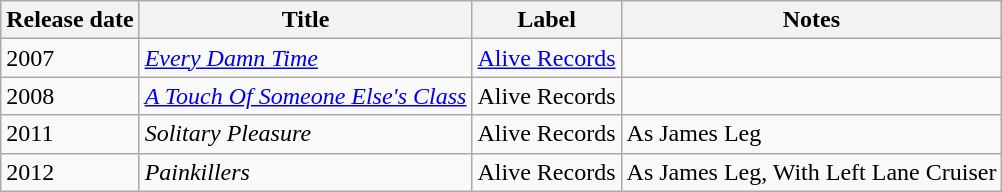<table class="wikitable">
<tr>
<th>Release date</th>
<th>Title</th>
<th>Label</th>
<th>Notes</th>
</tr>
<tr>
<td>2007</td>
<td><em><a href='#'>Every Damn Time</a></em></td>
<td><a href='#'>Alive Records</a></td>
<td></td>
</tr>
<tr>
<td>2008</td>
<td><em><a href='#'>A Touch Of Someone Else's Class</a></em></td>
<td>Alive Records</td>
<td></td>
</tr>
<tr>
<td>2011</td>
<td><em>Solitary Pleasure</em></td>
<td>Alive Records</td>
<td>As James Leg</td>
</tr>
<tr>
<td>2012</td>
<td><em>Painkillers</em></td>
<td>Alive Records</td>
<td>As James Leg, With Left Lane Cruiser</td>
</tr>
</table>
